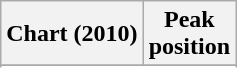<table class="wikitable sortable">
<tr>
<th>Chart (2010)</th>
<th>Peak<br>position</th>
</tr>
<tr>
</tr>
<tr>
</tr>
</table>
